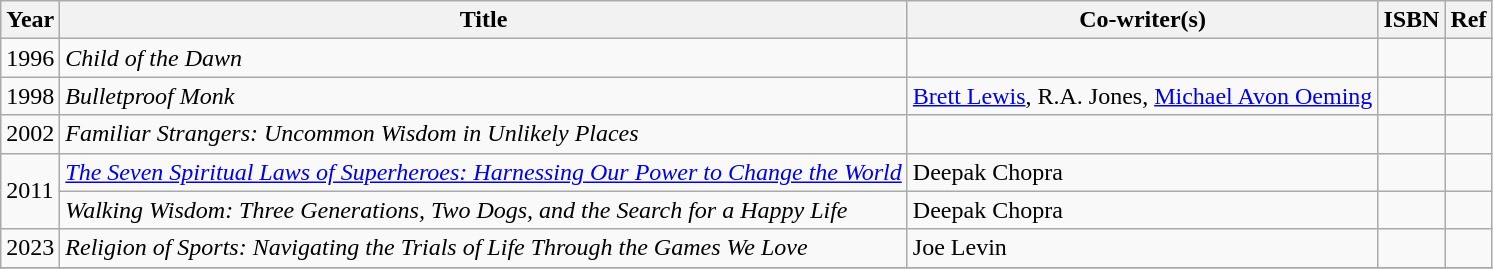<table class="wikitable sortable">
<tr>
<th>Year</th>
<th>Title</th>
<th>Co-writer(s)</th>
<th>ISBN</th>
<th>Ref</th>
</tr>
<tr>
<td>1996</td>
<td><em>Child of the Dawn</em></td>
<td></td>
<td></td>
<td></td>
</tr>
<tr>
<td>1998</td>
<td><em>Bulletproof Monk</em></td>
<td><a href='#'>Brett Lewis</a>, R.A. Jones, <a href='#'>Michael Avon Oeming</a></td>
<td></td>
<td></td>
</tr>
<tr>
<td>2002</td>
<td><em>Familiar Strangers: Uncommon Wisdom in Unlikely Places</em></td>
<td></td>
<td></td>
<td></td>
</tr>
<tr>
<td rowspan="2">2011</td>
<td><em><a href='#'>The Seven Spiritual Laws of Superheroes: Harnessing Our Power to Change the World</a></em></td>
<td>Deepak Chopra</td>
<td></td>
<td></td>
</tr>
<tr>
<td><em>Walking Wisdom: Three Generations, Two Dogs, and the Search for a Happy Life</em></td>
<td>Deepak Chopra</td>
<td></td>
<td></td>
</tr>
<tr>
<td>2023</td>
<td><em>Religion of Sports: Navigating the Trials of Life Through the Games We Love</em></td>
<td>Joe Levin</td>
<td></td>
<td></td>
</tr>
<tr>
</tr>
</table>
